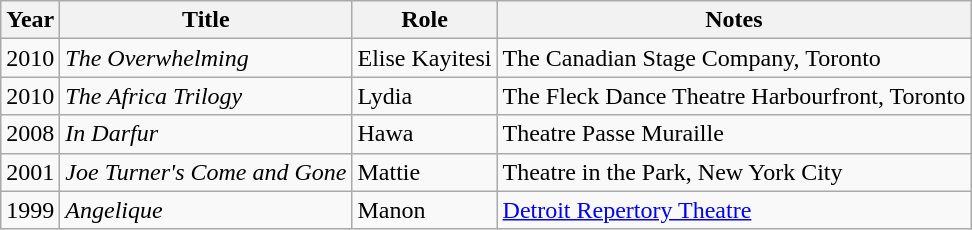<table class="wikitable sortable">
<tr>
<th>Year</th>
<th>Title</th>
<th>Role</th>
<th>Notes</th>
</tr>
<tr>
<td>2010</td>
<td><em>The Overwhelming</em></td>
<td>Elise Kayitesi</td>
<td>The Canadian Stage Company, Toronto</td>
</tr>
<tr>
<td>2010</td>
<td><em>The Africa Trilogy</em></td>
<td>Lydia</td>
<td>The Fleck Dance Theatre Harbourfront, Toronto</td>
</tr>
<tr>
<td>2008</td>
<td><em>In Darfur</em></td>
<td>Hawa</td>
<td>Theatre Passe Muraille</td>
</tr>
<tr>
<td>2001</td>
<td><em>Joe Turner's Come and Gone</em></td>
<td>Mattie</td>
<td>Theatre in the Park, New York City</td>
</tr>
<tr>
<td>1999</td>
<td><em>Angelique</em></td>
<td>Manon</td>
<td><a href='#'>Detroit Repertory Theatre</a></td>
</tr>
</table>
